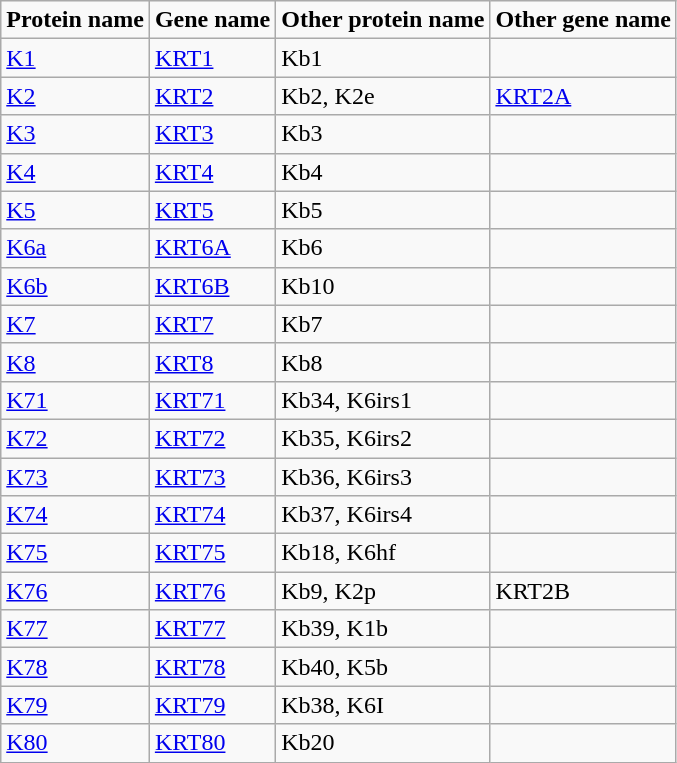<table class="wikitable">
<tr>
<td><strong>Protein name</strong></td>
<td><strong>Gene name</strong></td>
<td><strong>Other protein name</strong></td>
<td><strong>Other gene name</strong></td>
</tr>
<tr>
<td><a href='#'>K1</a></td>
<td><a href='#'>KRT1</a></td>
<td>Kb1</td>
<td></td>
</tr>
<tr>
<td><a href='#'>K2</a></td>
<td><a href='#'>KRT2</a></td>
<td>Kb2, K2e</td>
<td><a href='#'>KRT2A</a></td>
</tr>
<tr>
<td><a href='#'>K3</a></td>
<td><a href='#'>KRT3</a></td>
<td>Kb3</td>
<td></td>
</tr>
<tr>
<td><a href='#'>K4</a></td>
<td><a href='#'>KRT4</a></td>
<td>Kb4</td>
<td></td>
</tr>
<tr>
<td><a href='#'>K5</a></td>
<td><a href='#'>KRT5</a></td>
<td>Kb5</td>
<td></td>
</tr>
<tr>
<td><a href='#'>K6a</a></td>
<td><a href='#'>KRT6A</a></td>
<td>Kb6</td>
<td></td>
</tr>
<tr>
<td><a href='#'>K6b</a></td>
<td><a href='#'>KRT6B</a></td>
<td>Kb10</td>
<td></td>
</tr>
<tr>
<td><a href='#'>K7</a></td>
<td><a href='#'>KRT7</a></td>
<td>Kb7</td>
<td></td>
</tr>
<tr>
<td><a href='#'>K8</a></td>
<td><a href='#'>KRT8</a></td>
<td>Kb8</td>
<td></td>
</tr>
<tr>
<td><a href='#'>K71</a></td>
<td><a href='#'>KRT71</a></td>
<td>Kb34, K6irs1</td>
<td></td>
</tr>
<tr>
<td><a href='#'>K72</a></td>
<td><a href='#'>KRT72</a></td>
<td>Kb35, K6irs2</td>
<td></td>
</tr>
<tr>
<td><a href='#'>K73</a></td>
<td><a href='#'>KRT73</a></td>
<td>Kb36, K6irs3</td>
<td></td>
</tr>
<tr>
<td><a href='#'>K74</a></td>
<td><a href='#'>KRT74</a></td>
<td>Kb37, K6irs4</td>
<td></td>
</tr>
<tr>
<td><a href='#'>K75</a></td>
<td><a href='#'>KRT75</a></td>
<td>Kb18, K6hf</td>
<td></td>
</tr>
<tr>
<td><a href='#'>K76</a></td>
<td><a href='#'>KRT76</a></td>
<td>Kb9, K2p</td>
<td>KRT2B</td>
</tr>
<tr>
<td><a href='#'>K77</a></td>
<td><a href='#'>KRT77</a></td>
<td>Kb39, K1b</td>
<td></td>
</tr>
<tr>
<td><a href='#'>K78</a></td>
<td><a href='#'>KRT78</a></td>
<td>Kb40, K5b</td>
<td></td>
</tr>
<tr>
<td><a href='#'>K79</a></td>
<td><a href='#'>KRT79</a></td>
<td>Kb38, K6I</td>
<td></td>
</tr>
<tr>
<td><a href='#'>K80</a></td>
<td><a href='#'>KRT80</a></td>
<td>Kb20</td>
<td></td>
</tr>
</table>
